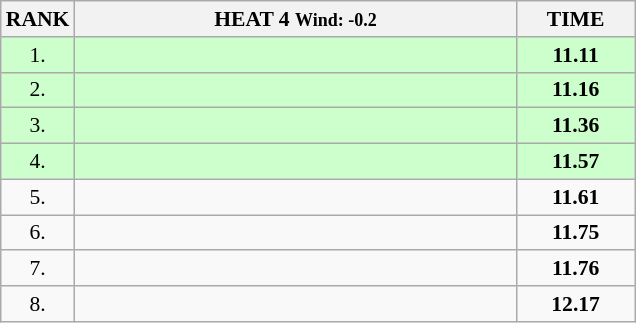<table class="wikitable" style="border-collapse: collapse; font-size: 90%;">
<tr>
<th>RANK</th>
<th style="width: 20em">HEAT 4 <small>Wind: -0.2</small></th>
<th style="width: 5em">TIME</th>
</tr>
<tr style="background:#ccffcc;">
<td align="center">1.</td>
<td></td>
<td align="center"><strong>11.11</strong></td>
</tr>
<tr style="background:#ccffcc;">
<td align="center">2.</td>
<td></td>
<td align="center"><strong>11.16</strong></td>
</tr>
<tr style="background:#ccffcc;">
<td align="center">3.</td>
<td></td>
<td align="center"><strong>11.36</strong></td>
</tr>
<tr style="background:#ccffcc;">
<td align="center">4.</td>
<td></td>
<td align="center"><strong>11.57</strong></td>
</tr>
<tr>
<td align="center">5.</td>
<td></td>
<td align="center"><strong>11.61</strong></td>
</tr>
<tr>
<td align="center">6.</td>
<td></td>
<td align="center"><strong>11.75</strong></td>
</tr>
<tr>
<td align="center">7.</td>
<td></td>
<td align="center"><strong>11.76</strong></td>
</tr>
<tr>
<td align="center">8.</td>
<td></td>
<td align="center"><strong>12.17</strong></td>
</tr>
</table>
